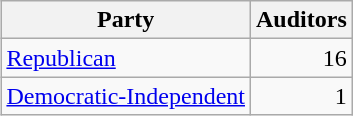<table align=right class=wikitable>
<tr>
<th>Party</th>
<th>Auditors</th>
</tr>
<tr>
<td><a href='#'>Republican</a></td>
<td align=right>16</td>
</tr>
<tr>
<td><a href='#'>Democratic-Independent</a></td>
<td align=right>1</td>
</tr>
</table>
